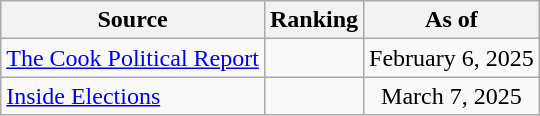<table class="wikitable" style="text-align:center">
<tr>
<th>Source</th>
<th>Ranking</th>
<th>As of</th>
</tr>
<tr>
<td align=left><a href='#'>The Cook Political Report</a></td>
<td></td>
<td>February 6, 2025</td>
</tr>
<tr>
<td align=left><a href='#'>Inside Elections</a></td>
<td></td>
<td>March 7, 2025</td>
</tr>
</table>
